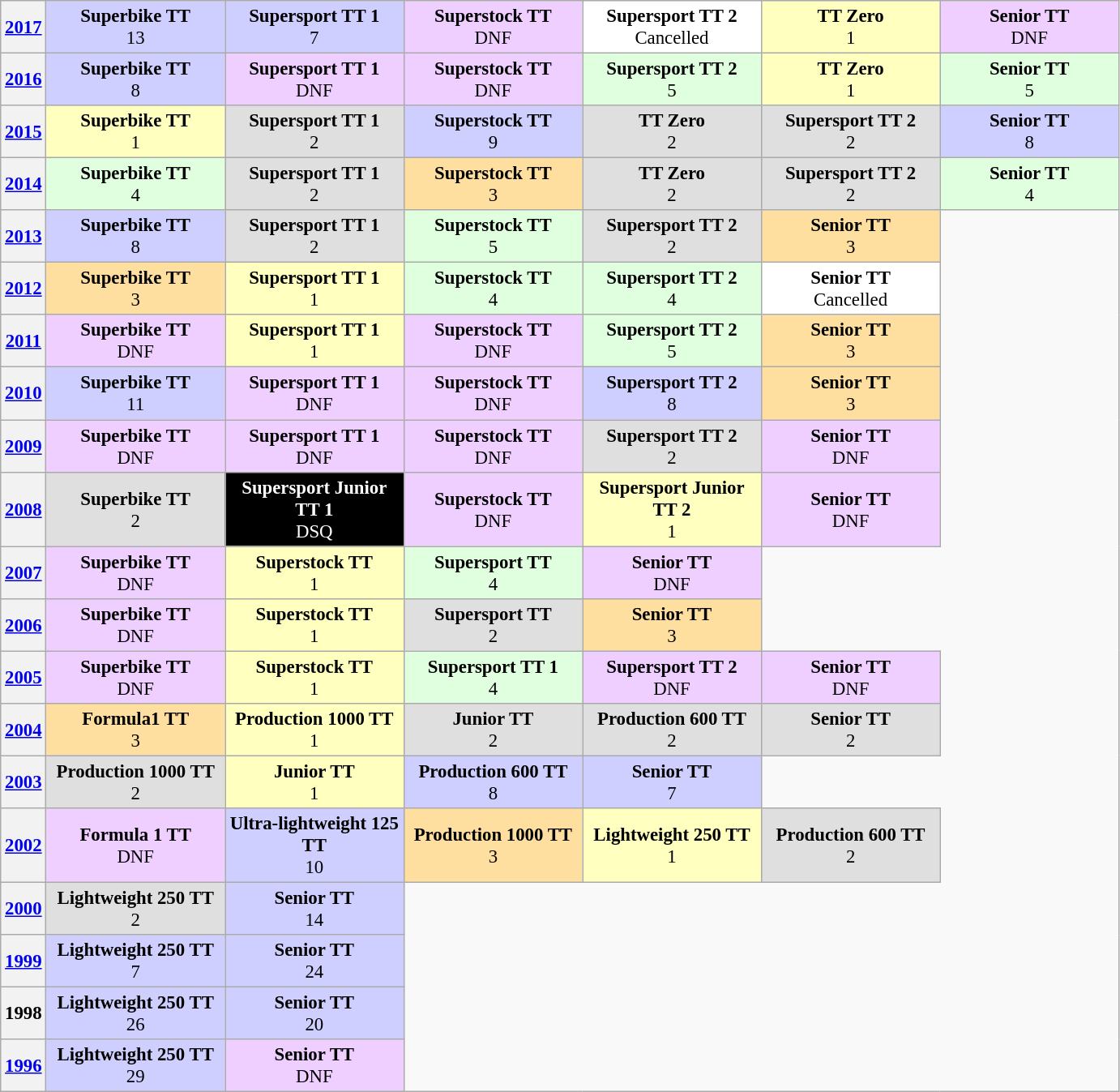<table class="wikitable" style="font-size: 95%;">
<tr>
<th><a href='#'>2017</a></th>
<td style="background:#cfcfff;" align="center" width="140pt"><strong>Superbike TT</strong><br>13</td>
<td style="background:#cfcfff;" align="center" width="140pt"><strong>Supersport TT 1</strong><br>7</td>
<td style="background:#efcfff;" align="center" width="140pt"><strong>Superstock TT </strong><br>DNF</td>
<td style="background:#ffffff;" align="center" width="140pt"><strong>Supersport TT 2</strong><br>Cancelled</td>
<td style="background:#ffffbf;" align="center" width="140pt"><strong>TT Zero </strong><br>1</td>
<td style="background:#efcfff;" align="center" width="140pt"><strong>Senior TT</strong><br>DNF</td>
</tr>
<tr>
<th><a href='#'>2016</a></th>
<td style="background:#cfcfff;" align="center" width="140pt"><strong>Superbike TT</strong><br>8</td>
<td style="background:#efcfff;" align="center" width="140pt"><strong>Supersport TT 1</strong><br>DNF</td>
<td style="background:#efcfff;" align="center" width="140pt"><strong>Superstock TT </strong><br>DNF</td>
<td style="background:#dfffdf;" align="center" width="140pt"><strong>Supersport TT 2</strong><br>5</td>
<td style="background:#ffffbf;" align="center" width="140pt"><strong>TT Zero</strong><br>1</td>
<td style="background:#dfffdf;" align="center" width="140pt"><strong>Senior TT</strong><br>5</td>
</tr>
<tr>
<th><a href='#'>2015</a></th>
<td style="background:#ffffbf;" align="center" width="140pt"><strong>Superbike TT</strong><br>1</td>
<td style="background:#dfdfdf;" align="center" width="140pt"><strong>Supersport TT 1</strong><br>2</td>
<td style="background:#cfcfff;" align="center" width="140pt"><strong>Superstock TT </strong><br>9</td>
<td style="background:#dfdfdf;" align="center" width="140pt"><strong>TT Zero</strong><br>2</td>
<td style="background:#dfdfdf;" align="center" width="140pt"><strong>Supersport TT 2 </strong><br>2</td>
<td style="background:#cfcfff;" align="center" width="140pt"><strong>Senior TT</strong><br>8</td>
</tr>
<tr>
<th><a href='#'>2014</a></th>
<td style="background:#dfffdf;" align="center" width="140pt"><strong>Superbike TT</strong><br>4</td>
<td style="background:#dfdfdf;" align="center" width="140pt"><strong>Supersport TT 1</strong><br>2</td>
<td style="background:#ffdf9f;" align="center" width="140pt"><strong>Superstock TT </strong><br>3</td>
<td style="background:#dfdfdf;" align="center" width="140pt"><strong>TT Zero</strong><br>2</td>
<td style="background:#dfdfdf;" align="center" width="140pt"><strong>Supersport TT 2</strong><br>2</td>
<td style="background:#dfffdf;" align="center" width="140pt"><strong>Senior TT</strong><br>4</td>
</tr>
<tr>
<th><a href='#'>2013</a></th>
<td style="background:#cfcfff;" align="center" width="140pt"><strong>Superbike TT</strong><br>8</td>
<td style="background:#dfdfdf;" align="center" width="140pt"><strong>Supersport TT 1</strong><br>2</td>
<td style="background:#dfffdf;" align="center" width="140pt"><strong>Superstock TT </strong><br>5</td>
<td style="background:#dfdfdf;" align="center" width="140pt"><strong>Supersport TT 2</strong><br>2</td>
<td style="background:#ffdf9f;" align="center" width="140pt"><strong>Senior TT</strong><br>3</td>
</tr>
<tr>
<th><a href='#'>2012</a></th>
<td style="background:#ffdf9f;" align="center" width="140pt"><strong>Superbike TT</strong><br>3</td>
<td style="background:#ffffbf;" align="center" width="140pt"><strong>Supersport TT 1</strong><br>1</td>
<td style="background:#dfffdf;" align="center" width="140pt"><strong>Superstock TT </strong><br>4</td>
<td style="background:#dfffdf;" align="center" width="140pt"><strong>Supersport TT 2</strong><br>4</td>
<td style="background:#ffffff;" align="center" width="140pt"><strong>Senior TT</strong><br>Cancelled</td>
</tr>
<tr>
<th><a href='#'>2011</a></th>
<td style="background:#efcfff;" align="center" width="140pt"><strong>Superbike TT</strong><br>DNF</td>
<td style="background:#ffffbf;" align="center" width="140pt"><strong>Supersport TT 1</strong><br>1</td>
<td style="background:#efcfff;" align="center" width="140pt"><strong>Superstock TT </strong><br>DNF</td>
<td style="background:#dfffdf;" align="center" width="140pt"><strong>Supersport TT 2</strong><br>5</td>
<td style="background:#ffdf9f;" align="center" width="140pt"><strong>Senior TT</strong><br>3</td>
</tr>
<tr>
<th><a href='#'>2010</a></th>
<td style="background:#cfcfff;" align="center" width="140pt"><strong>Superbike TT</strong><br>11</td>
<td style="background:#efcfff;" align="center" width="140pt"><strong>Supersport TT 1</strong><br>DNF</td>
<td style="background:#efcfff;" align="center" width="140pt"><strong>Superstock TT</strong><br>DNF</td>
<td style="background:#cfcfff;" align="center" width="140pt"><strong>Supersport TT 2</strong><br>8</td>
<td style="background:#ffdf9f;" align="center" width="140pt"><strong>Senior TT</strong><br>3</td>
</tr>
<tr>
<th><a href='#'>2009</a></th>
<td style="background:#efcfff;" align="center" width="140pt"><strong>Superbike TT</strong><br>DNF</td>
<td style="background:#efcfff;" align="center" width="140pt"><strong>Supersport TT 1</strong><br>DNF</td>
<td style="background:#efcfff;" align="center" width="140pt"><strong>Superstock TT</strong><br>DNF</td>
<td style="background:#dfdfdf;" align="center" width="140pt"><strong>Supersport TT 2</strong><br>2</td>
<td style="background:#efcfff;" align="center" width="140pt"><strong>Senior TT</strong><br>DNF</td>
</tr>
<tr>
<th><a href='#'>2008</a></th>
<td style="background:#dfdfdf;" align="center"><strong>Superbike TT</strong><br>2</td>
<td style="background:#000000; color:white;" align="center"><strong>Supersport Junior TT 1</strong><br>DSQ</td>
<td style="background:#efcfff;" align="center"><strong>Superstock TT</strong><br>DNF</td>
<td style="background:#ffffbf;" align="center"><strong>Supersport Junior TT 2</strong><br>1</td>
<td style="background:#efcfff;" align="center"><strong>Senior TT</strong><br>DNF</td>
</tr>
<tr>
<th><a href='#'>2007</a></th>
<td style="background:#efcfff;" align="center"><strong>Superbike TT</strong><br>DNF</td>
<td style="background:#ffffbf;" align="center"><strong>Superstock TT</strong><br>1</td>
<td style="background:#dfffdf;" align="center"><strong>Supersport TT</strong><br>4</td>
<td style="background:#efcfff;" align="center"><strong>Senior TT</strong><br>DNF</td>
</tr>
<tr>
<th><a href='#'>2006</a></th>
<td style="background:#efcfff;" align="center"><strong>Superbike TT</strong><br>DNF</td>
<td style="background:#ffffbf;" align="center"><strong>Superstock TT</strong><br>1</td>
<td style="background:#dfdfdf;" align="center"><strong>Supersport TT</strong><br>2</td>
<td style="background:#ffdf9f;" align="center"><strong>Senior TT</strong><br>3</td>
</tr>
<tr>
<th><a href='#'>2005</a></th>
<td style="background:#efcfff;" align="center" width="140pt"><strong>Superbike TT</strong><br>DNF</td>
<td style="background:#ffffbf;" align="center" width="140pt"><strong>Superstock TT</strong><br>1</td>
<td style="background:#dfffdf;" align="center" width="140pt"><strong>Supersport TT 1</strong><br>4</td>
<td style="background:#efcfff;" align="center" width="140pt"><strong>Supersport TT 2 </strong><br>DNF</td>
<td style="background:#efcfff;" align="center" width="140pt"><strong>Senior TT</strong><br>DNF</td>
</tr>
<tr>
<th><a href='#'>2004</a></th>
<td style="background:#ffdf9f;" align="center" width="140pt"><strong>Formula1 TT</strong><br>3</td>
<td style="background:#ffffbf;" align="center" width="140pt"><strong>Production 1000 TT</strong><br>1</td>
<td style="background:#dfdfdf;" align="center" width="140pt"><strong>Junior TT </strong><br>2</td>
<td style="background:#dfdfdf;" align="center" width="140pt"><strong>Production 600 TT</strong><br>2</td>
<td style="background:#dfdfdf;" align="center" width="140pt"><strong>Senior TT</strong><br>2</td>
</tr>
<tr>
<th><a href='#'>2003</a></th>
<td style="background:#dfdfdf;" align="center" width="140pt"><strong>Production 1000 TT</strong><br>2</td>
<td style="background:#ffffbf;" align="center" width="140pt"><strong>Junior TT </strong><br>1</td>
<td style="background:#cfcfff;" align="center" width="140pt"><strong>Production 600 TT </strong><br>8</td>
<td style="background:#cfcfff;" align="center" width="140pt"><strong>Senior TT</strong><br>7</td>
</tr>
<tr>
<th><a href='#'>2002</a></th>
<td style="background:#efcfff;" align="center" width="140pt"><strong>Formula 1 TT</strong><br>DNF</td>
<td style="background:#cfcfff;" align="center" width="140pt"><strong>Ultra-lightweight 125 TT</strong><br>10</td>
<td style="background:#ffdf9f;" align="center" width="140pt"><strong>Production 1000 TT</strong><br>3</td>
<td style="background:#ffffbf;" align="center" width="140pt"><strong>Lightweight 250 TT</strong><br>1</td>
<td style="background:#dfdfdf;" align="center" width="140pt"><strong>Production 600 TT</strong><br>2</td>
</tr>
<tr>
<th><a href='#'>2000</a></th>
<td style="background:#dfdfdf;" align="center" width="140pt"><strong>Lightweight 250 TT</strong><br>2</td>
<td style="background:#cfcfff;" align="center" width="140pt"><strong>Senior TT</strong><br>14</td>
</tr>
<tr>
<th><a href='#'>1999</a></th>
<td style="background:#cfcfff;" align="center" width="140pt"><strong>Lightweight 250 TT</strong><br>7</td>
<td style="background:#cfcfff;" align="center" width="140pt"><strong>Senior TT</strong><br>24</td>
</tr>
<tr>
<th>1998</th>
<td style="background:#cfcfff;" align="center"><strong>Lightweight 250 TT</strong><br>26</td>
<td style="background:#cfcfff;" align="center"><strong>Senior TT</strong><br>20</td>
</tr>
<tr>
<th><a href='#'>1996</a></th>
<td style="background:#cfcfff;" align="center"><strong>Lightweight 250 TT</strong><br>29</td>
<td style="background:#efcfff;" align="center"><strong>Senior TT</strong><br>DNF</td>
</tr>
</table>
